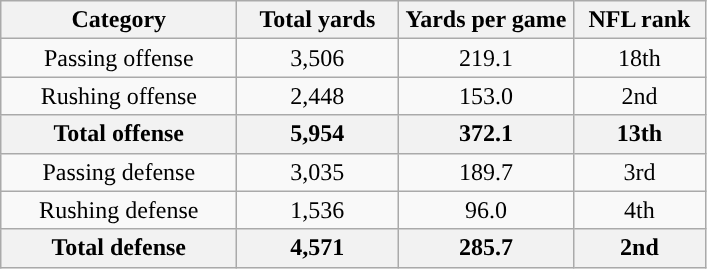<table class="wikitable" style="text-align:center">
<tr>
<th width="150">Category</th>
<th width="100">Total yards</th>
<th width="110">Yards per game</th>
<th width="80">NFL rank<br></th>
</tr>
<tr>
<td>Passing offense</td>
<td>3,506</td>
<td>219.1</td>
<td>18th</td>
</tr>
<tr>
<td>Rushing offense</td>
<td>2,448</td>
<td>153.0</td>
<td>2nd</td>
</tr>
<tr>
<th>Total offense</th>
<th>5,954</th>
<th>372.1</th>
<th>13th</th>
</tr>
<tr>
<td>Passing defense</td>
<td>3,035</td>
<td>189.7</td>
<td>3rd</td>
</tr>
<tr>
<td>Rushing defense</td>
<td>1,536</td>
<td>96.0</td>
<td>4th</td>
</tr>
<tr>
<th>Total defense</th>
<th>4,571</th>
<th>285.7</th>
<th>2nd</th>
</tr>
</table>
